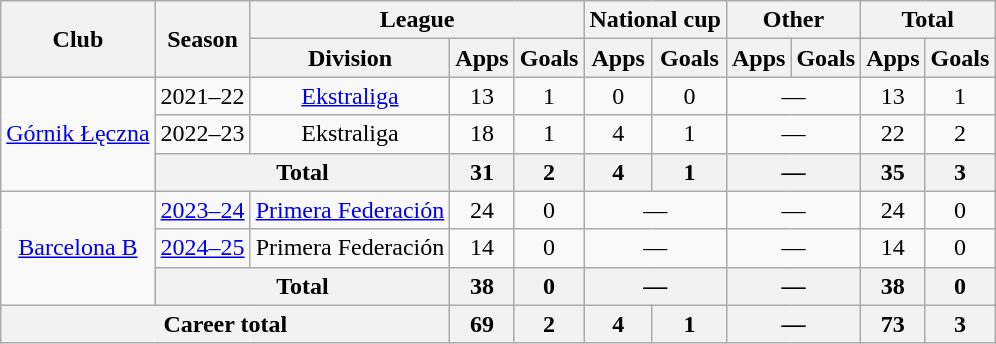<table class="wikitable" style="text-align:center">
<tr>
<th rowspan="2">Club</th>
<th rowspan="2">Season</th>
<th colspan="3">League</th>
<th colspan="2">National cup</th>
<th colspan="2">Other</th>
<th colspan="2">Total</th>
</tr>
<tr>
<th>Division</th>
<th>Apps</th>
<th>Goals</th>
<th>Apps</th>
<th>Goals</th>
<th>Apps</th>
<th>Goals</th>
<th>Apps</th>
<th>Goals</th>
</tr>
<tr>
<td rowspan="3"><a href='#'>Górnik Łęczna</a></td>
<td>2021–22</td>
<td><a href='#'>Ekstraliga</a></td>
<td>13</td>
<td>1</td>
<td>0</td>
<td>0</td>
<td colspan="2">—</td>
<td>13</td>
<td>1</td>
</tr>
<tr>
<td>2022–23</td>
<td>Ekstraliga</td>
<td>18</td>
<td>1</td>
<td>4</td>
<td>1</td>
<td colspan="2">—</td>
<td>22</td>
<td>2</td>
</tr>
<tr>
<th colspan="2">Total</th>
<th>31</th>
<th>2</th>
<th>4</th>
<th>1</th>
<th colspan="2">—</th>
<th>35</th>
<th>3</th>
</tr>
<tr>
<td rowspan="3"><a href='#'>Barcelona B</a></td>
<td><a href='#'>2023–24</a></td>
<td><a href='#'>Primera Federación</a></td>
<td>24</td>
<td>0</td>
<td colspan="2">—</td>
<td colspan="2">—</td>
<td>24</td>
<td>0</td>
</tr>
<tr>
<td><a href='#'>2024–25</a></td>
<td>Primera Federación</td>
<td>14</td>
<td>0</td>
<td colspan="2">—</td>
<td colspan="2">—</td>
<td>14</td>
<td>0</td>
</tr>
<tr>
<th colspan="2">Total</th>
<th>38</th>
<th>0</th>
<th colspan="2">—</th>
<th colspan="2">—</th>
<th>38</th>
<th>0</th>
</tr>
<tr>
<th colspan="3">Career total</th>
<th>69</th>
<th>2</th>
<th>4</th>
<th>1</th>
<th colspan="2">—</th>
<th>73</th>
<th>3</th>
</tr>
</table>
